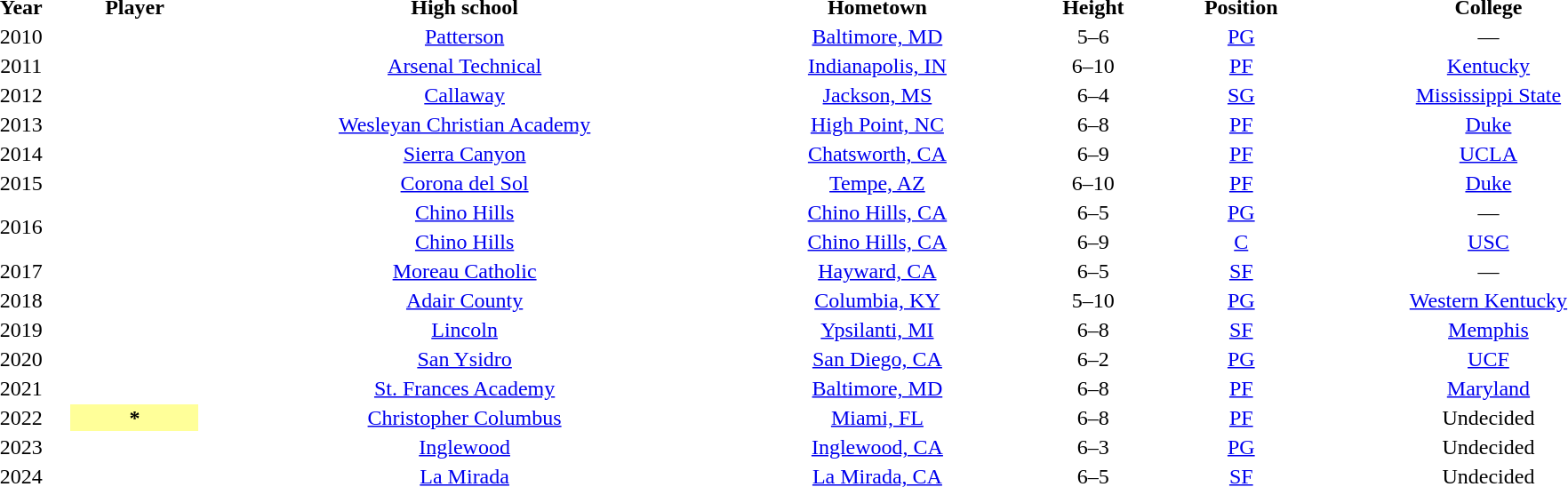<table class="sortable plainrowheaders" width="100%" style="text-align:center; font-size:100%">
<tr>
<th scope=col>Year</th>
<th scope=col>Player</th>
<th scope=col>High school</th>
<th scope=col>Hometown</th>
<th scope=col>Height</th>
<th scope=col>Position</th>
<th scope=col>College</th>
</tr>
<tr>
<td>2010</td>
<th scope=row></th>
<td><a href='#'>Patterson</a></td>
<td><a href='#'>Baltimore, MD</a></td>
<td>5–6</td>
<td><a href='#'>PG</a></td>
<td>—</td>
</tr>
<tr>
<td>2011</td>
<th scope=row></th>
<td><a href='#'>Arsenal Technical</a></td>
<td><a href='#'>Indianapolis, IN</a></td>
<td>6–10</td>
<td><a href='#'>PF</a></td>
<td><a href='#'>Kentucky</a></td>
</tr>
<tr>
<td>2012</td>
<th scope=row></th>
<td><a href='#'>Callaway</a></td>
<td><a href='#'>Jackson, MS</a></td>
<td>6–4</td>
<td><a href='#'>SG</a></td>
<td><a href='#'>Mississippi State</a></td>
</tr>
<tr>
<td>2013</td>
<th scope=row></th>
<td><a href='#'>Wesleyan Christian Academy</a></td>
<td><a href='#'>High Point, NC</a></td>
<td>6–8</td>
<td><a href='#'>PF</a></td>
<td><a href='#'>Duke</a></td>
</tr>
<tr>
<td>2014</td>
<th scope=row></th>
<td><a href='#'>Sierra Canyon</a></td>
<td><a href='#'>Chatsworth, CA</a></td>
<td>6–9</td>
<td><a href='#'>PF</a></td>
<td><a href='#'>UCLA</a></td>
</tr>
<tr>
<td>2015</td>
<th scope=row></th>
<td><a href='#'>Corona del Sol</a></td>
<td><a href='#'>Tempe, AZ</a></td>
<td>6–10</td>
<td><a href='#'>PF</a></td>
<td><a href='#'>Duke</a></td>
</tr>
<tr>
<td rowspan="2">2016</td>
<th scope=row></th>
<td><a href='#'>Chino Hills</a></td>
<td><a href='#'>Chino Hills, CA</a></td>
<td>6–5</td>
<td><a href='#'>PG</a></td>
<td>—</td>
</tr>
<tr>
<th scope=row></th>
<td><a href='#'>Chino Hills</a></td>
<td><a href='#'>Chino Hills, CA</a></td>
<td>6–9</td>
<td><a href='#'>C</a></td>
<td><a href='#'>USC</a></td>
</tr>
<tr>
<td>2017</td>
<th scope=row></th>
<td><a href='#'>Moreau Catholic</a></td>
<td><a href='#'>Hayward, CA</a></td>
<td>6–5</td>
<td><a href='#'>SF</a></td>
<td>—</td>
</tr>
<tr>
<td>2018</td>
<th scope=row></th>
<td><a href='#'>Adair County</a></td>
<td><a href='#'>Columbia, KY</a></td>
<td>5–10</td>
<td><a href='#'>PG</a></td>
<td><a href='#'>Western Kentucky</a></td>
</tr>
<tr>
<td>2019</td>
<th scope=row></th>
<td><a href='#'>Lincoln</a></td>
<td><a href='#'>Ypsilanti, MI</a></td>
<td>6–8</td>
<td><a href='#'>SF</a></td>
<td><a href='#'>Memphis</a></td>
</tr>
<tr>
<td>2020</td>
<th scope=row></th>
<td><a href='#'>San Ysidro</a></td>
<td><a href='#'>San Diego, CA</a></td>
<td>6–2</td>
<td><a href='#'>PG</a></td>
<td><a href='#'>UCF</a></td>
</tr>
<tr>
<td>2021</td>
<th scope=row></th>
<td><a href='#'>St. Frances Academy</a></td>
<td><a href='#'>Baltimore, MD</a></td>
<td>6–8</td>
<td><a href='#'>PF</a></td>
<td><a href='#'>Maryland</a></td>
</tr>
<tr>
<td>2022</td>
<th bgcolor="#FFFF99" scope=row>*</th>
<td><a href='#'>Christopher Columbus</a></td>
<td><a href='#'>Miami, FL</a></td>
<td>6–8</td>
<td><a href='#'>PF</a></td>
<td>Undecided</td>
</tr>
<tr>
<td>2023</td>
<th scope=row></th>
<td><a href='#'>Inglewood</a></td>
<td><a href='#'>Inglewood, CA</a></td>
<td>6–3</td>
<td><a href='#'>PG</a></td>
<td>Undecided</td>
</tr>
<tr>
<td>2024</td>
<th scope=row></th>
<td><a href='#'>La Mirada</a></td>
<td><a href='#'>La Mirada, CA</a></td>
<td>6–5</td>
<td><a href='#'>SF</a></td>
<td>Undecided</td>
</tr>
<tr>
</tr>
</table>
